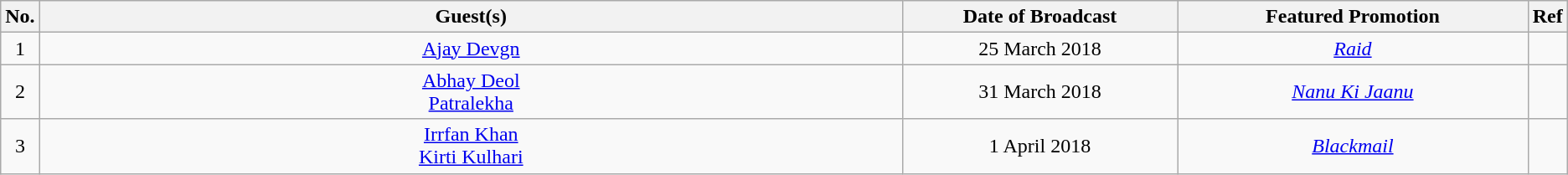<table class="wikitable">
<tr>
<th style="width:2%">No.</th>
<th style="width:57%">Guest(s)</th>
<th style="width:18%">Date of Broadcast</th>
<th style="width:23%">Featured Promotion</th>
<th style="width:3%">Ref</th>
</tr>
<tr>
<td style="text-align:center;">1</td>
<td style="text-align:center;"><a href='#'>Ajay Devgn</a></td>
<td style="text-align:center;">25 March 2018</td>
<td style="text-align:center;"><em><a href='#'>Raid</a></em></td>
<td style="text-align:center;"></td>
</tr>
<tr style="text-align:center;">
<td>2</td>
<td><a href='#'>Abhay Deol</a><br><a href='#'>Patralekha</a></td>
<td>31 March 2018</td>
<td><em><a href='#'>Nanu Ki Jaanu</a></em></td>
<td style="text-align:center;"></td>
</tr>
<tr>
<td style="text-align:center;">3</td>
<td style="text-align:center;"><a href='#'>Irrfan Khan</a><br><a href='#'>Kirti Kulhari</a></td>
<td style="text-align:center;">1 April 2018</td>
<td style="text-align:center;"><em><a href='#'>Blackmail</a></em></td>
<td style="text-align:center;"></td>
</tr>
</table>
